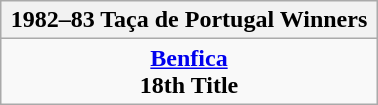<table class="wikitable" style="text-align: center; margin: 0 auto; width: 20%">
<tr>
<th>1982–83 Taça de Portugal Winners</th>
</tr>
<tr>
<td><strong><a href='#'>Benfica</a></strong><br><strong>18th Title</strong></td>
</tr>
</table>
